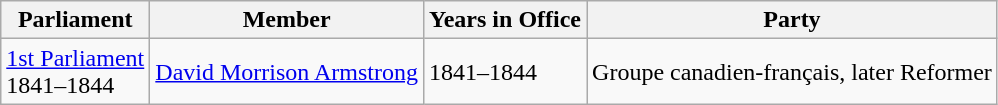<table class="wikitable">
<tr>
<th>Parliament</th>
<th colspan="2">Member</th>
<th>Years in Office</th>
<th>Party</th>
</tr>
<tr>
<td><a href='#'>1st Parliament</a><br>1841–1844</td>
<td colspan="2"><a href='#'>David Morrison Armstrong</a></td>
<td>1841–1844</td>
<td>Groupe canadien-français, later Reformer</td>
</tr>
</table>
